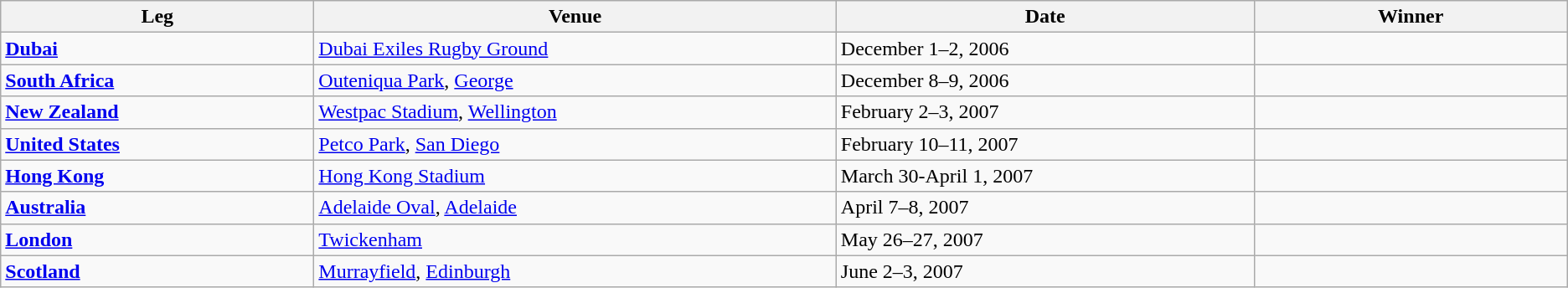<table class="wikitable sortable">
<tr>
<th width=6%>Leg</th>
<th width=10%>Venue</th>
<th width=8%>Date</th>
<th width=6%>Winner</th>
</tr>
<tr>
<td><strong><a href='#'>Dubai</a></strong></td>
<td><a href='#'>Dubai Exiles Rugby Ground</a></td>
<td>December 1–2, 2006</td>
<td></td>
</tr>
<tr>
<td><strong><a href='#'>South Africa</a></strong></td>
<td><a href='#'>Outeniqua Park</a>, <a href='#'>George</a></td>
<td>December 8–9, 2006</td>
<td></td>
</tr>
<tr>
<td><strong><a href='#'>New Zealand</a></strong></td>
<td><a href='#'>Westpac Stadium</a>, <a href='#'>Wellington</a></td>
<td>February 2–3, 2007</td>
<td></td>
</tr>
<tr>
<td><strong><a href='#'>United States</a></strong></td>
<td><a href='#'>Petco Park</a>, <a href='#'>San Diego</a></td>
<td>February 10–11, 2007</td>
<td></td>
</tr>
<tr>
<td><strong><a href='#'>Hong Kong</a></strong></td>
<td><a href='#'>Hong Kong Stadium</a></td>
<td>March 30-April 1, 2007</td>
<td></td>
</tr>
<tr>
<td><strong><a href='#'>Australia</a></strong></td>
<td><a href='#'>Adelaide Oval</a>, <a href='#'>Adelaide</a></td>
<td>April 7–8, 2007</td>
<td></td>
</tr>
<tr>
<td><strong><a href='#'>London</a></strong></td>
<td><a href='#'>Twickenham</a></td>
<td>May 26–27, 2007</td>
<td></td>
</tr>
<tr>
<td><strong><a href='#'>Scotland</a></strong></td>
<td><a href='#'>Murrayfield</a>, <a href='#'>Edinburgh</a></td>
<td>June 2–3, 2007</td>
<td></td>
</tr>
</table>
